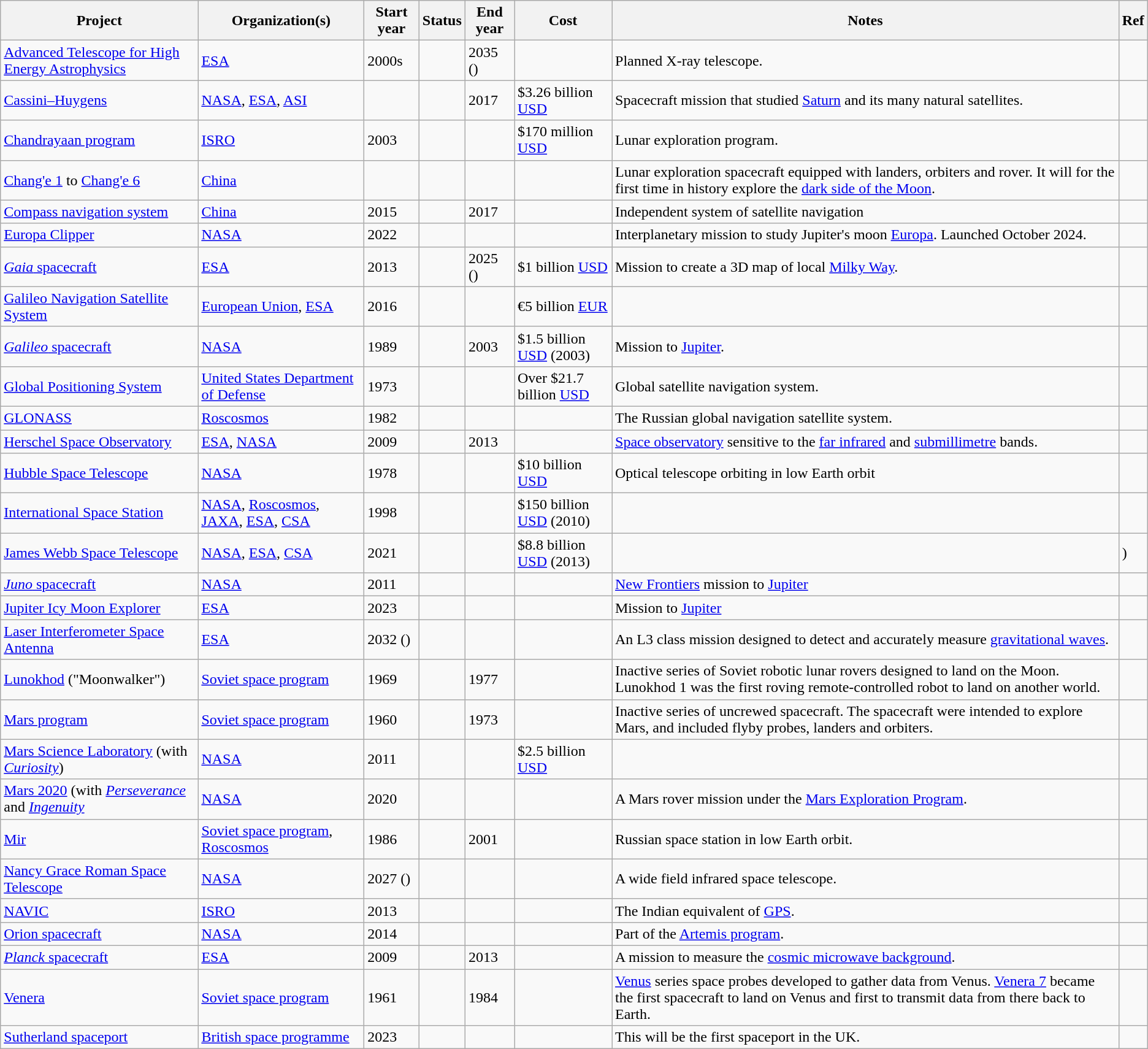<table class="wikitable sortable">
<tr>
<th>Project</th>
<th>Organization(s)</th>
<th>Start year</th>
<th>Status</th>
<th>End year</th>
<th>Cost</th>
<th class="unsortable">Notes</th>
<th class="unsortable">Ref</th>
</tr>
<tr>
<td><a href='#'>Advanced Telescope for High Energy Astrophysics</a></td>
<td><a href='#'>ESA</a></td>
<td>2000s</td>
<td></td>
<td>2035 ()</td>
<td></td>
<td>Planned X-ray telescope.</td>
<td></td>
</tr>
<tr>
<td><a href='#'>Cassini–Huygens</a></td>
<td><a href='#'>NASA</a>, <a href='#'>ESA</a>, <a href='#'>ASI</a></td>
<td></td>
<td></td>
<td>2017</td>
<td>$3.26 billion <a href='#'>USD</a></td>
<td>Spacecraft mission that studied <a href='#'>Saturn</a> and its many natural satellites.</td>
<td></td>
</tr>
<tr>
<td><a href='#'>Chandrayaan program</a></td>
<td><a href='#'>ISRO</a></td>
<td>2003</td>
<td></td>
<td></td>
<td>$170 million <a href='#'>USD</a></td>
<td>Lunar exploration program.</td>
<td></td>
</tr>
<tr>
<td><a href='#'>Chang'e 1</a> to <a href='#'>Chang'e 6</a></td>
<td><a href='#'>China</a></td>
<td></td>
<td></td>
<td></td>
<td></td>
<td>Lunar exploration spacecraft equipped with landers, orbiters and rover. It will for the first time in history explore the <a href='#'>dark side of the Moon</a>.</td>
<td></td>
</tr>
<tr>
<td><a href='#'>Compass navigation system</a></td>
<td><a href='#'>China</a></td>
<td> 2015</td>
<td></td>
<td> 2017</td>
<td></td>
<td>Independent system of satellite navigation</td>
<td></td>
</tr>
<tr>
<td><a href='#'>Europa Clipper</a></td>
<td><a href='#'>NASA</a></td>
<td>2022</td>
<td></td>
<td></td>
<td></td>
<td>Interplanetary mission to study Jupiter's moon <a href='#'>Europa</a>. Launched October 2024.</td>
<td></td>
</tr>
<tr>
<td><a href='#'><em>Gaia</em> spacecraft</a></td>
<td><a href='#'>ESA</a></td>
<td>2013</td>
<td></td>
<td>2025 ()</td>
<td>$1 billion <a href='#'>USD</a></td>
<td>Mission to create a 3D map of local <a href='#'>Milky Way</a>.</td>
<td></td>
</tr>
<tr>
<td><a href='#'>Galileo Navigation Satellite System</a></td>
<td><a href='#'>European Union</a>, <a href='#'>ESA</a></td>
<td>2016</td>
<td></td>
<td></td>
<td>€5 billion <a href='#'>EUR</a></td>
<td></td>
<td></td>
</tr>
<tr>
<td><a href='#'><em>Galileo</em> spacecraft</a></td>
<td><a href='#'>NASA</a></td>
<td>1989</td>
<td></td>
<td>2003</td>
<td>$1.5 billion <a href='#'>USD</a> (2003)</td>
<td>Mission to <a href='#'>Jupiter</a>.</td>
<td></td>
</tr>
<tr>
<td><a href='#'>Global Positioning System</a></td>
<td><a href='#'>United States Department of Defense</a></td>
<td>1973</td>
<td></td>
<td></td>
<td>Over $21.7 billion <a href='#'>USD</a></td>
<td>Global satellite navigation system.</td>
<td></td>
</tr>
<tr>
<td><a href='#'>GLONASS</a></td>
<td><a href='#'>Roscosmos</a></td>
<td>1982</td>
<td></td>
<td></td>
<td></td>
<td>The Russian global navigation satellite system.</td>
<td></td>
</tr>
<tr>
<td><a href='#'>Herschel Space Observatory</a></td>
<td><a href='#'>ESA</a>, <a href='#'>NASA</a></td>
<td>2009</td>
<td></td>
<td>2013</td>
<td></td>
<td><a href='#'>Space observatory</a> sensitive to the <a href='#'>far infrared</a> and <a href='#'>submillimetre</a> bands.</td>
<td></td>
</tr>
<tr>
<td><a href='#'>Hubble Space Telescope</a></td>
<td><a href='#'>NASA</a></td>
<td>1978</td>
<td></td>
<td></td>
<td>$10 billion <a href='#'>USD</a></td>
<td>Optical telescope orbiting in low Earth orbit</td>
<td></td>
</tr>
<tr>
<td><a href='#'>International Space Station</a></td>
<td><a href='#'>NASA</a>, <a href='#'>Roscosmos</a>, <a href='#'>JAXA</a>, <a href='#'>ESA</a>, <a href='#'>CSA</a></td>
<td>1998</td>
<td></td>
<td></td>
<td>$150 billion <a href='#'>USD</a> (2010)</td>
<td></td>
<td></td>
</tr>
<tr>
<td><a href='#'>James Webb Space Telescope</a></td>
<td><a href='#'>NASA</a>, <a href='#'>ESA</a>, <a href='#'>CSA</a></td>
<td>2021</td>
<td></td>
<td></td>
<td>$8.8 billion <a href='#'>USD</a> (2013)</td>
<td></td>
<td>)</td>
</tr>
<tr>
<td><a href='#'><em>Juno</em> spacecraft</a></td>
<td><a href='#'>NASA</a></td>
<td>2011</td>
<td></td>
<td></td>
<td></td>
<td><a href='#'>New Frontiers</a> mission to <a href='#'>Jupiter</a></td>
<td></td>
</tr>
<tr>
<td><a href='#'>Jupiter Icy Moon Explorer</a></td>
<td><a href='#'>ESA</a></td>
<td>2023</td>
<td></td>
<td></td>
<td></td>
<td>Mission to <a href='#'>Jupiter</a></td>
<td></td>
</tr>
<tr>
<td><a href='#'>Laser Interferometer Space Antenna</a></td>
<td><a href='#'>ESA</a></td>
<td>2032 ()</td>
<td></td>
<td></td>
<td></td>
<td>An L3 class mission designed to detect and accurately measure <a href='#'>gravitational waves</a>.</td>
<td></td>
</tr>
<tr>
<td><a href='#'>Lunokhod</a> ("Moonwalker")</td>
<td><a href='#'>Soviet space program</a></td>
<td>1969</td>
<td></td>
<td>1977</td>
<td></td>
<td>Inactive series of Soviet robotic lunar rovers designed to land on the Moon. Lunokhod 1 was the first roving remote-controlled robot to land on another world.</td>
<td></td>
</tr>
<tr>
<td><a href='#'>Mars program</a></td>
<td><a href='#'>Soviet space program</a></td>
<td>1960</td>
<td></td>
<td>1973</td>
<td></td>
<td>Inactive series of uncrewed spacecraft. The spacecraft were intended to explore Mars, and included flyby probes, landers and orbiters.</td>
<td></td>
</tr>
<tr>
<td><a href='#'>Mars Science Laboratory</a> (with <a href='#'><em>Curiosity</em></a>)</td>
<td><a href='#'>NASA</a></td>
<td>2011</td>
<td></td>
<td></td>
<td>$2.5 billion <a href='#'>USD</a></td>
<td></td>
<td></td>
</tr>
<tr>
<td><a href='#'>Mars 2020</a> (with <em><a href='#'>Perseverance</a></em> and <em><a href='#'>Ingenuity</a></em></td>
<td><a href='#'>NASA</a></td>
<td>2020</td>
<td></td>
<td></td>
<td></td>
<td>A Mars rover mission under the <a href='#'>Mars Exploration Program</a>.</td>
<td></td>
</tr>
<tr>
<td><a href='#'>Mir</a></td>
<td><a href='#'>Soviet space program</a>, <a href='#'>Roscosmos</a></td>
<td>1986</td>
<td></td>
<td>2001</td>
<td></td>
<td>Russian space station in low Earth orbit.</td>
<td></td>
</tr>
<tr>
<td><a href='#'>Nancy Grace Roman Space Telescope</a></td>
<td><a href='#'>NASA</a></td>
<td>2027 ()</td>
<td></td>
<td></td>
<td></td>
<td>A wide field infrared space telescope.</td>
<td></td>
</tr>
<tr>
<td><a href='#'>NAVIC</a></td>
<td><a href='#'>ISRO</a></td>
<td>2013</td>
<td></td>
<td></td>
<td></td>
<td>The Indian equivalent of <a href='#'>GPS</a>.</td>
<td></td>
</tr>
<tr>
<td><a href='#'>Orion spacecraft</a></td>
<td><a href='#'>NASA</a></td>
<td>2014</td>
<td></td>
<td></td>
<td></td>
<td>Part of the <a href='#'>Artemis program</a>.</td>
<td></td>
</tr>
<tr>
<td><a href='#'><em>Planck</em> spacecraft</a></td>
<td><a href='#'>ESA</a></td>
<td>2009</td>
<td></td>
<td>2013</td>
<td></td>
<td>A mission to measure the <a href='#'>cosmic microwave background</a>.</td>
<td></td>
</tr>
<tr>
<td><a href='#'>Venera</a></td>
<td><a href='#'>Soviet space program</a></td>
<td>1961</td>
<td></td>
<td>1984</td>
<td></td>
<td><a href='#'>Venus</a> series space probes developed to gather data from Venus. <a href='#'>Venera 7</a> became the first spacecraft to land on Venus and first to transmit data from there back to Earth.</td>
<td></td>
</tr>
<tr>
<td><a href='#'>Sutherland spaceport</a></td>
<td><a href='#'>British space programme</a></td>
<td>2023</td>
<td></td>
<td></td>
<td></td>
<td>This will be the first spaceport in the UK.</td>
<td></td>
</tr>
</table>
